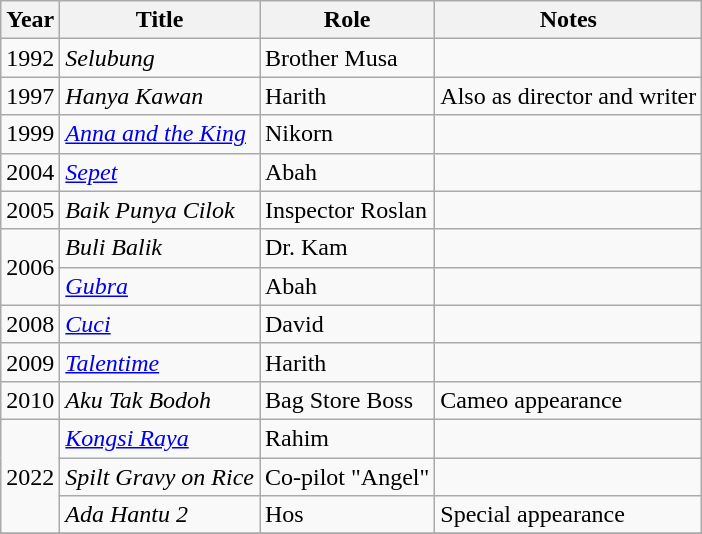<table class="wikitable">
<tr>
<th>Year</th>
<th>Title</th>
<th>Role</th>
<th>Notes</th>
</tr>
<tr>
<td>1992</td>
<td><em>Selubung</em></td>
<td>Brother Musa</td>
<td></td>
</tr>
<tr>
<td>1997</td>
<td><em>Hanya Kawan</em></td>
<td>Harith</td>
<td>Also as director and writer</td>
</tr>
<tr>
<td>1999</td>
<td><em><a href='#'>Anna and the King</a></em></td>
<td>Nikorn</td>
<td></td>
</tr>
<tr>
<td>2004</td>
<td><em><a href='#'>Sepet</a></em></td>
<td>Abah</td>
<td></td>
</tr>
<tr>
<td>2005</td>
<td><em>Baik Punya Cilok</em></td>
<td>Inspector Roslan</td>
<td></td>
</tr>
<tr>
<td rowspan="2">2006</td>
<td><em>Buli Balik</em></td>
<td>Dr. Kam</td>
<td></td>
</tr>
<tr>
<td><em><a href='#'>Gubra</a></em></td>
<td>Abah</td>
<td></td>
</tr>
<tr>
<td>2008</td>
<td><em><a href='#'>Cuci</a></em></td>
<td>David</td>
<td></td>
</tr>
<tr>
<td>2009</td>
<td><em><a href='#'>Talentime</a></em></td>
<td>Harith</td>
<td></td>
</tr>
<tr>
<td>2010</td>
<td><em>Aku Tak Bodoh</em></td>
<td>Bag Store Boss</td>
<td>Cameo appearance</td>
</tr>
<tr>
<td rowspan="3">2022</td>
<td><em><a href='#'>Kongsi Raya</a></em></td>
<td>Rahim</td>
<td></td>
</tr>
<tr>
<td><em>Spilt Gravy on Rice</em></td>
<td>Co-pilot "Angel"</td>
<td></td>
</tr>
<tr>
<td><em>Ada Hantu 2</em></td>
<td>Hos</td>
<td>Special appearance</td>
</tr>
<tr>
</tr>
</table>
